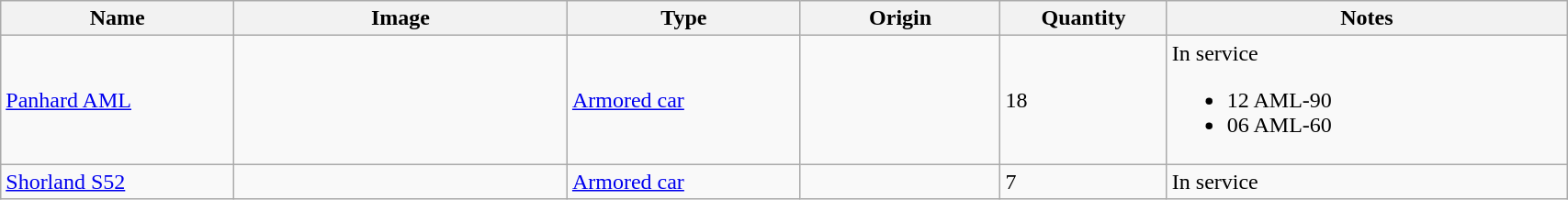<table class="wikitable" style="width:90%;">
<tr>
<th width=14%>Name</th>
<th width=20%>Image</th>
<th width=14%>Type</th>
<th width=12%>Origin</th>
<th width=10%>Quantity</th>
<th width=24%>Notes</th>
</tr>
<tr>
<td><a href='#'>Panhard AML</a></td>
<td></td>
<td><a href='#'>Armored car</a></td>
<td></td>
<td>18</td>
<td>In service<br><ul><li>12 AML-90</li><li>06 AML-60</li></ul></td>
</tr>
<tr>
<td><a href='#'>Shorland S52</a></td>
<td></td>
<td><a href='#'>Armored car</a></td>
<td></td>
<td>7</td>
<td>In service</td>
</tr>
</table>
